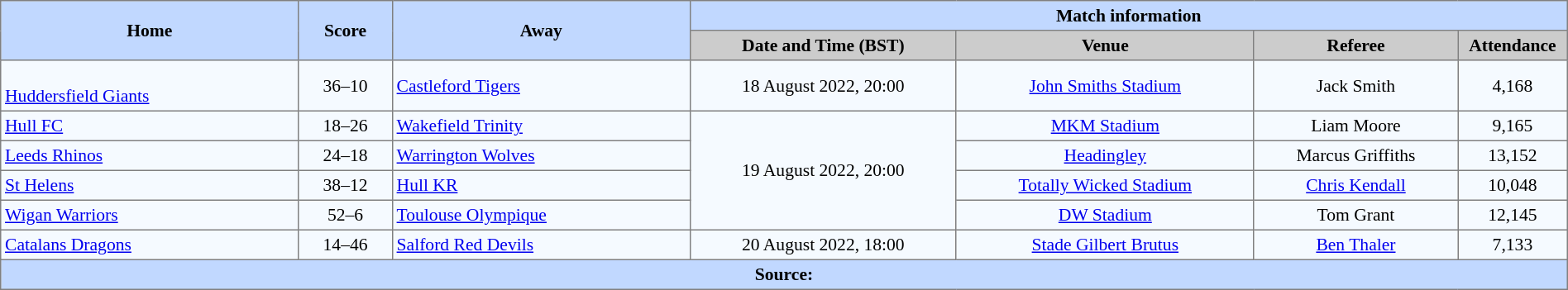<table border=1 style="border-collapse:collapse; font-size:90%; text-align:center;" cellpadding=3 cellspacing=0 width=100%>
<tr style="background:#C1D8ff;">
<th scope="col" rowspan=2 width=19%>Home</th>
<th scope="col" rowspan=2 width=6%>Score</th>
<th scope="col" rowspan=2 width=19%>Away</th>
<th colspan=4>Match information</th>
</tr>
<tr style="background:#CCCCCC;">
<th scope="col" width=17%>Date and Time (BST)</th>
<th scope="col" width=19%>Venue</th>
<th scope="col" width=13%>Referee</th>
<th scope="col" width=7%>Attendance</th>
</tr>
<tr style="background:#F5FAFF;">
<td style="text-align:left;"><br> <a href='#'>Huddersfield Giants</a></td>
<td>36–10</td>
<td style="text-align:left;"> <a href='#'>Castleford Tigers</a></td>
<td>18 August 2022, 20:00</td>
<td><a href='#'>John Smiths Stadium</a></td>
<td>Jack Smith</td>
<td>4,168</td>
</tr>
<tr style="background:#F5FAFF;">
<td style="text-align:left;"> <a href='#'>Hull FC</a></td>
<td>18–26</td>
<td style="text-align:left;"> <a href='#'>Wakefield Trinity</a></td>
<td rowspan=4>19 August 2022, 20:00</td>
<td><a href='#'>MKM Stadium</a></td>
<td>Liam Moore</td>
<td>9,165</td>
</tr>
<tr style="background:#F5FAFF;">
<td style="text-align:left;"> <a href='#'>Leeds Rhinos</a></td>
<td>24–18</td>
<td style="text-align:left;"> <a href='#'>Warrington Wolves</a></td>
<td><a href='#'>Headingley</a></td>
<td>Marcus Griffiths</td>
<td>13,152</td>
</tr>
<tr style="background:#F5FAFF;">
<td style="text-align:left;"> <a href='#'>St Helens</a></td>
<td>38–12</td>
<td style="text-align:left;"> <a href='#'>Hull KR</a></td>
<td><a href='#'>Totally Wicked Stadium</a></td>
<td><a href='#'>Chris Kendall</a></td>
<td>10,048</td>
</tr>
<tr style="background:#F5FAFF;">
<td style="text-align:left;"> <a href='#'>Wigan Warriors</a></td>
<td>52–6</td>
<td style="text-align:left;"> <a href='#'>Toulouse Olympique</a></td>
<td><a href='#'>DW Stadium</a></td>
<td>Tom Grant</td>
<td>12,145</td>
</tr>
<tr style="background:#F5FAFF;">
<td style="text-align:left;"> <a href='#'>Catalans Dragons</a></td>
<td>14–46</td>
<td style="text-align:left;"> <a href='#'>Salford Red Devils</a></td>
<td>20 August 2022, 18:00</td>
<td><a href='#'>Stade Gilbert Brutus</a></td>
<td><a href='#'>Ben Thaler</a></td>
<td>7,133</td>
</tr>
<tr style="background:#c1d8ff;">
<th colspan=7>Source:</th>
</tr>
</table>
